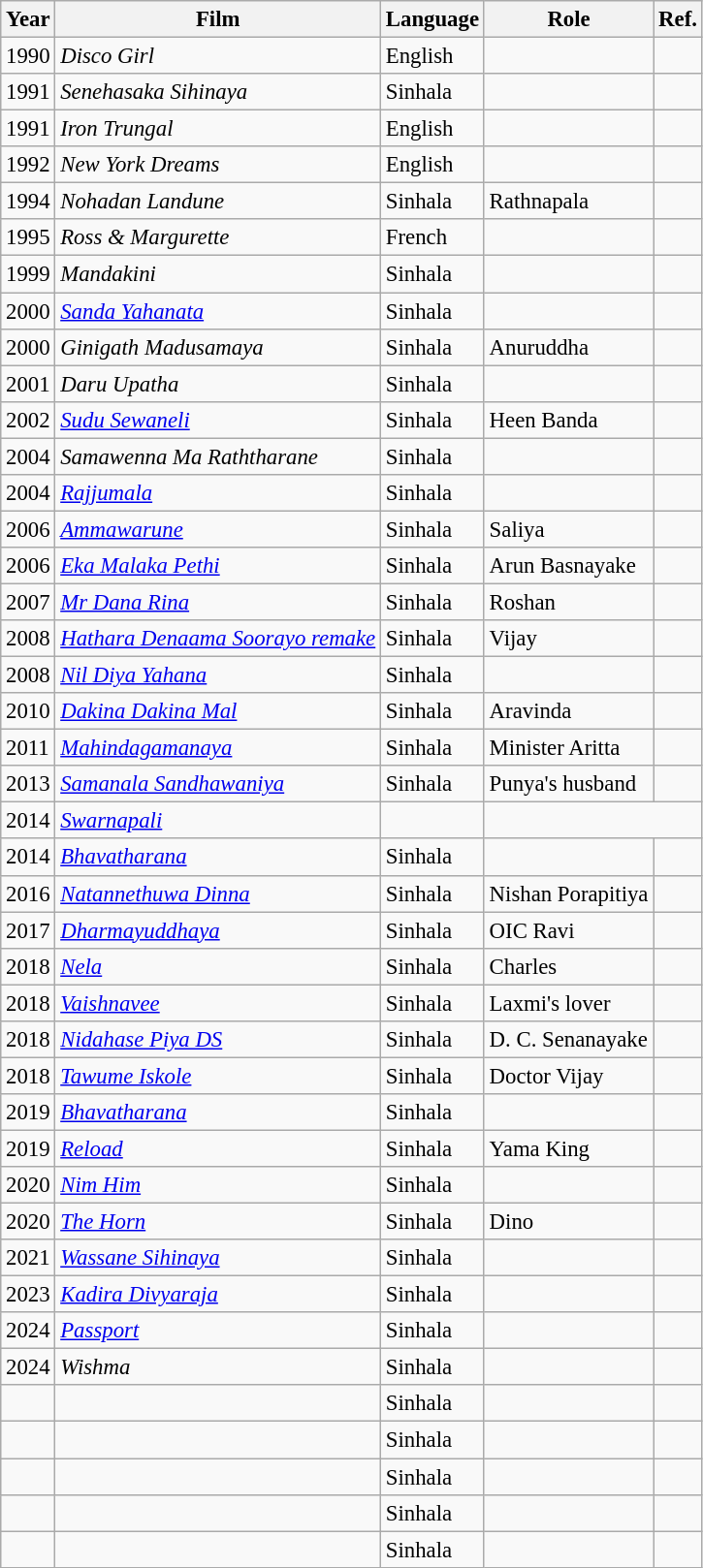<table class="wikitable" style="font-size:95%;">
<tr>
<th>Year</th>
<th>Film</th>
<th>Language</th>
<th>Role</th>
<th>Ref.</th>
</tr>
<tr>
<td>1990</td>
<td><em>Disco Girl</em></td>
<td>English</td>
<td></td>
<td></td>
</tr>
<tr>
<td>1991</td>
<td><em>Senehasaka Sihinaya</em></td>
<td>Sinhala</td>
<td></td>
<td></td>
</tr>
<tr>
<td>1991</td>
<td><em>Iron Trungal</em></td>
<td>English</td>
<td></td>
<td></td>
</tr>
<tr>
<td>1992</td>
<td><em>New York Dreams</em></td>
<td>English</td>
<td></td>
<td></td>
</tr>
<tr>
<td>1994</td>
<td><em>Nohadan Landune</em></td>
<td>Sinhala</td>
<td>Rathnapala</td>
<td></td>
</tr>
<tr>
<td>1995</td>
<td><em>Ross & Margurette</em></td>
<td>French</td>
<td></td>
<td></td>
</tr>
<tr>
<td>1999</td>
<td><em>Mandakini</em></td>
<td>Sinhala</td>
<td></td>
<td></td>
</tr>
<tr>
<td>2000</td>
<td><em><a href='#'>Sanda Yahanata</a></em></td>
<td>Sinhala</td>
<td></td>
<td></td>
</tr>
<tr>
<td>2000</td>
<td><em>Ginigath Madusamaya</em></td>
<td>Sinhala</td>
<td>Anuruddha</td>
<td></td>
</tr>
<tr>
<td>2001</td>
<td><em>Daru Upatha</em></td>
<td>Sinhala</td>
<td></td>
<td></td>
</tr>
<tr>
<td>2002</td>
<td><em><a href='#'>Sudu Sewaneli</a></em></td>
<td>Sinhala</td>
<td>Heen Banda</td>
<td></td>
</tr>
<tr>
<td>2004</td>
<td><em>Samawenna Ma Raththarane</em></td>
<td>Sinhala</td>
<td></td>
<td></td>
</tr>
<tr>
<td>2004</td>
<td><em><a href='#'>Rajjumala</a></em></td>
<td>Sinhala</td>
<td></td>
<td></td>
</tr>
<tr>
<td>2006</td>
<td><em><a href='#'>Ammawarune</a></em></td>
<td>Sinhala</td>
<td>Saliya</td>
<td></td>
</tr>
<tr>
<td>2006</td>
<td><em><a href='#'>Eka Malaka Pethi</a></em></td>
<td>Sinhala</td>
<td>Arun Basnayake</td>
<td></td>
</tr>
<tr>
<td>2007</td>
<td><em><a href='#'>Mr Dana Rina</a></em></td>
<td>Sinhala</td>
<td>Roshan</td>
<td></td>
</tr>
<tr>
<td>2008</td>
<td><em><a href='#'>Hathara Denaama Soorayo remake</a></em></td>
<td>Sinhala</td>
<td>Vijay</td>
<td></td>
</tr>
<tr>
<td>2008</td>
<td><em><a href='#'>Nil Diya Yahana</a></em></td>
<td>Sinhala</td>
<td></td>
<td></td>
</tr>
<tr>
<td>2010</td>
<td><em><a href='#'>Dakina Dakina Mal</a></em></td>
<td>Sinhala</td>
<td>Aravinda</td>
<td></td>
</tr>
<tr>
<td>2011</td>
<td><em><a href='#'>Mahindagamanaya</a></em></td>
<td>Sinhala</td>
<td>Minister Aritta</td>
<td></td>
</tr>
<tr>
<td>2013</td>
<td><em><a href='#'>Samanala Sandhawaniya</a></em></td>
<td>Sinhala</td>
<td>Punya's husband</td>
<td></td>
</tr>
<tr>
<td>2014</td>
<td><em><a href='#'>Swarnapali</a></em></td>
<td Sinhala></td>
</tr>
<tr>
<td>2014</td>
<td><em><a href='#'>Bhavatharana</a></em></td>
<td>Sinhala</td>
<td></td>
<td></td>
</tr>
<tr>
<td>2016</td>
<td><em><a href='#'>Natannethuwa Dinna</a></em></td>
<td>Sinhala</td>
<td>Nishan Porapitiya</td>
<td></td>
</tr>
<tr>
<td>2017</td>
<td><em><a href='#'>Dharmayuddhaya</a></em></td>
<td>Sinhala</td>
<td>OIC Ravi</td>
<td></td>
</tr>
<tr>
<td>2018</td>
<td><em><a href='#'>Nela</a></em></td>
<td>Sinhala</td>
<td>Charles</td>
<td></td>
</tr>
<tr>
<td>2018</td>
<td><em><a href='#'>Vaishnavee</a></em></td>
<td>Sinhala</td>
<td>Laxmi's lover</td>
<td></td>
</tr>
<tr>
<td>2018</td>
<td><em><a href='#'>Nidahase Piya DS</a></em></td>
<td>Sinhala</td>
<td>D. C. Senanayake</td>
<td></td>
</tr>
<tr>
<td>2018</td>
<td><em><a href='#'>Tawume Iskole</a></em></td>
<td>Sinhala</td>
<td>Doctor Vijay</td>
<td></td>
</tr>
<tr>
<td>2019</td>
<td><em><a href='#'>Bhavatharana</a></em></td>
<td>Sinhala</td>
<td></td>
<td></td>
</tr>
<tr>
<td>2019</td>
<td><em><a href='#'>Reload</a></em></td>
<td>Sinhala</td>
<td>Yama King</td>
<td></td>
</tr>
<tr>
<td>2020</td>
<td><em><a href='#'>Nim Him</a></em></td>
<td>Sinhala</td>
<td></td>
<td></td>
</tr>
<tr>
<td>2020</td>
<td><em><a href='#'>The Horn</a></em></td>
<td>Sinhala</td>
<td>Dino</td>
<td></td>
</tr>
<tr>
<td>2021</td>
<td><em><a href='#'>Wassane Sihinaya</a></em></td>
<td>Sinhala</td>
<td></td>
<td></td>
</tr>
<tr>
<td>2023</td>
<td><em><a href='#'>Kadira Divyaraja</a></em></td>
<td>Sinhala</td>
<td></td>
<td></td>
</tr>
<tr>
<td>2024</td>
<td><em><a href='#'>Passport</a></em></td>
<td>Sinhala</td>
<td></td>
<td></td>
</tr>
<tr>
<td>2024</td>
<td><em>Wishma</em></td>
<td>Sinhala</td>
<td></td>
<td></td>
</tr>
<tr>
<td></td>
<td></td>
<td>Sinhala</td>
<td></td>
<td></td>
</tr>
<tr>
<td></td>
<td></td>
<td>Sinhala</td>
<td></td>
<td></td>
</tr>
<tr>
<td></td>
<td></td>
<td>Sinhala</td>
<td></td>
<td></td>
</tr>
<tr>
<td></td>
<td></td>
<td>Sinhala</td>
<td></td>
<td></td>
</tr>
<tr>
<td></td>
<td></td>
<td>Sinhala</td>
<td></td>
<td></td>
</tr>
</table>
